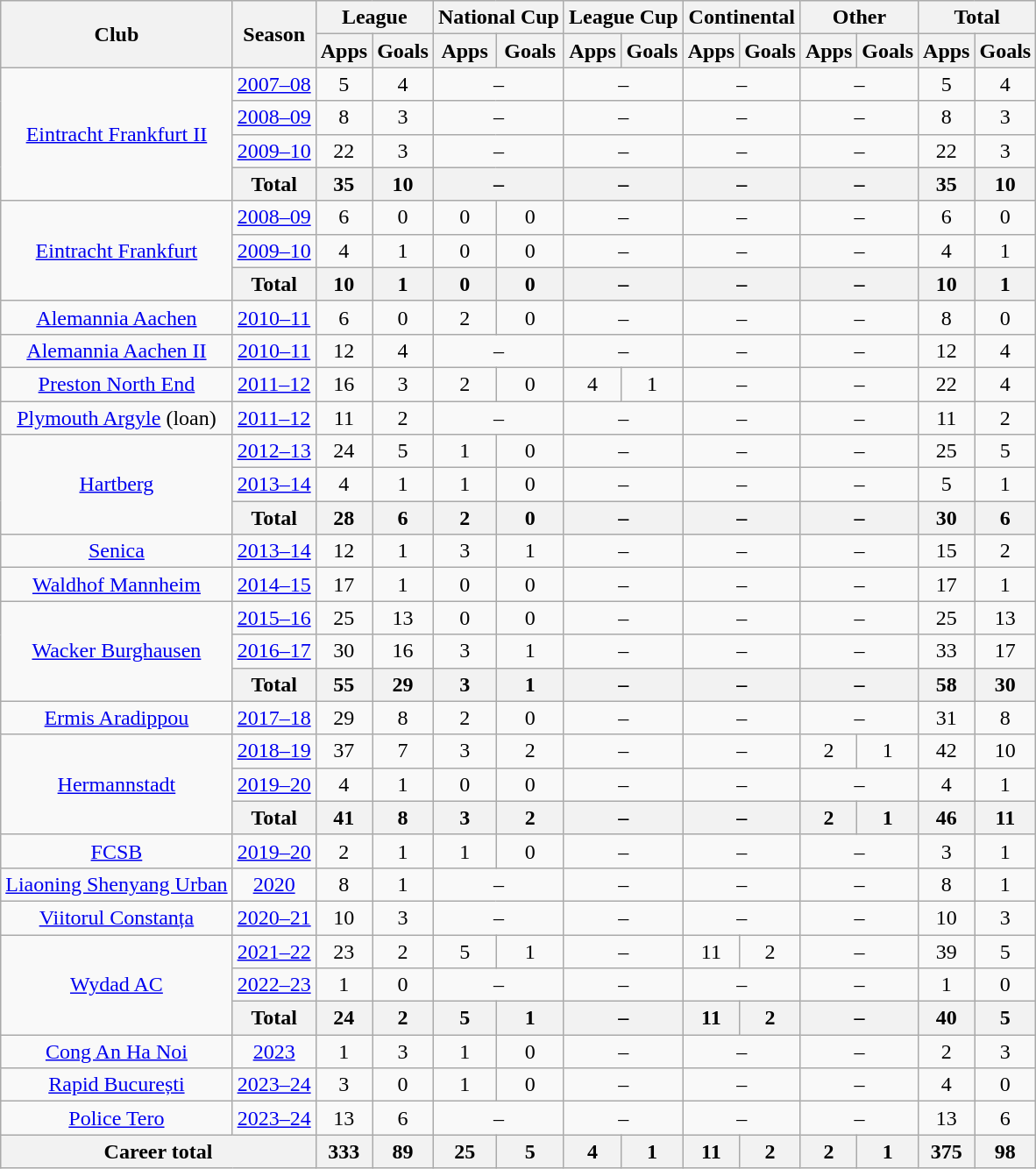<table class="wikitable" style="text-align:center">
<tr>
<th rowspan="2">Club</th>
<th rowspan="2">Season</th>
<th colspan="2">League</th>
<th colspan="2">National Cup</th>
<th colspan="2">League Cup</th>
<th colspan="2">Continental</th>
<th colspan="2">Other</th>
<th colspan="3">Total</th>
</tr>
<tr>
<th>Apps</th>
<th>Goals</th>
<th>Apps</th>
<th>Goals</th>
<th>Apps</th>
<th>Goals</th>
<th>Apps</th>
<th>Goals</th>
<th>Apps</th>
<th>Goals</th>
<th>Apps</th>
<th>Goals</th>
</tr>
<tr>
<td rowspan="4"><a href='#'>Eintracht Frankfurt II</a></td>
<td><a href='#'>2007–08</a></td>
<td>5</td>
<td>4</td>
<td colspan="2">–</td>
<td colspan="2">–</td>
<td colspan="2">–</td>
<td colspan="2">–</td>
<td>5</td>
<td>4</td>
</tr>
<tr>
<td><a href='#'>2008–09</a></td>
<td>8</td>
<td>3</td>
<td colspan="2">–</td>
<td colspan="2">–</td>
<td colspan="2">–</td>
<td colspan="2">–</td>
<td>8</td>
<td>3</td>
</tr>
<tr>
<td><a href='#'>2009–10</a></td>
<td>22</td>
<td>3</td>
<td colspan="2">–</td>
<td colspan="2">–</td>
<td colspan="2">–</td>
<td colspan="2">–</td>
<td>22</td>
<td>3</td>
</tr>
<tr>
<th>Total</th>
<th>35</th>
<th>10</th>
<th colspan="2">–</th>
<th colspan="2">–</th>
<th colspan="2">–</th>
<th colspan="2">–</th>
<th>35</th>
<th>10</th>
</tr>
<tr>
<td rowspan="3"><a href='#'>Eintracht Frankfurt</a></td>
<td><a href='#'>2008–09</a></td>
<td>6</td>
<td>0</td>
<td>0</td>
<td>0</td>
<td colspan="2">–</td>
<td colspan="2">–</td>
<td colspan="2">–</td>
<td>6</td>
<td>0</td>
</tr>
<tr>
<td><a href='#'>2009–10</a></td>
<td>4</td>
<td>1</td>
<td>0</td>
<td>0</td>
<td colspan="2">–</td>
<td colspan="2">–</td>
<td colspan="2">–</td>
<td>4</td>
<td>1</td>
</tr>
<tr>
<th>Total</th>
<th>10</th>
<th>1</th>
<th>0</th>
<th>0</th>
<th colspan="2">–</th>
<th colspan="2">–</th>
<th colspan="2">–</th>
<th>10</th>
<th>1</th>
</tr>
<tr>
<td><a href='#'>Alemannia Aachen</a></td>
<td><a href='#'>2010–11</a></td>
<td>6</td>
<td>0</td>
<td>2</td>
<td>0</td>
<td colspan="2">–</td>
<td colspan="2">–</td>
<td colspan="2">–</td>
<td>8</td>
<td>0</td>
</tr>
<tr>
<td><a href='#'>Alemannia Aachen II</a></td>
<td><a href='#'>2010–11</a></td>
<td>12</td>
<td>4</td>
<td colspan="2">–</td>
<td colspan="2">–</td>
<td colspan="2">–</td>
<td colspan="2">–</td>
<td>12</td>
<td>4</td>
</tr>
<tr>
<td><a href='#'>Preston North End</a></td>
<td><a href='#'>2011–12</a></td>
<td>16</td>
<td>3</td>
<td>2</td>
<td>0</td>
<td>4</td>
<td>1</td>
<td colspan="2">–</td>
<td colspan="2">–</td>
<td>22</td>
<td>4</td>
</tr>
<tr>
<td><a href='#'>Plymouth Argyle</a> (loan)</td>
<td><a href='#'>2011–12</a></td>
<td>11</td>
<td>2</td>
<td colspan="2">–</td>
<td colspan="2">–</td>
<td colspan="2">–</td>
<td colspan="2">–</td>
<td>11</td>
<td>2</td>
</tr>
<tr>
<td rowspan="3"><a href='#'>Hartberg</a></td>
<td><a href='#'>2012–13</a></td>
<td>24</td>
<td>5</td>
<td>1</td>
<td>0</td>
<td colspan="2">–</td>
<td colspan="2">–</td>
<td colspan="2">–</td>
<td>25</td>
<td>5</td>
</tr>
<tr>
<td><a href='#'>2013–14</a></td>
<td>4</td>
<td>1</td>
<td>1</td>
<td>0</td>
<td colspan="2">–</td>
<td colspan="2">–</td>
<td colspan="2">–</td>
<td>5</td>
<td>1</td>
</tr>
<tr>
<th>Total</th>
<th>28</th>
<th>6</th>
<th>2</th>
<th>0</th>
<th colspan="2">–</th>
<th colspan="2">–</th>
<th colspan="2">–</th>
<th>30</th>
<th>6</th>
</tr>
<tr>
<td><a href='#'>Senica</a></td>
<td><a href='#'>2013–14</a></td>
<td>12</td>
<td>1</td>
<td>3</td>
<td>1</td>
<td colspan="2">–</td>
<td colspan="2">–</td>
<td colspan="2">–</td>
<td>15</td>
<td>2</td>
</tr>
<tr>
<td><a href='#'>Waldhof Mannheim</a></td>
<td><a href='#'>2014–15</a></td>
<td>17</td>
<td>1</td>
<td>0</td>
<td>0</td>
<td colspan="2">–</td>
<td colspan="2">–</td>
<td colspan="2">–</td>
<td>17</td>
<td>1</td>
</tr>
<tr>
<td rowspan="3"><a href='#'>Wacker Burghausen</a></td>
<td><a href='#'>2015–16</a></td>
<td>25</td>
<td>13</td>
<td>0</td>
<td>0</td>
<td colspan="2">–</td>
<td colspan="2">–</td>
<td colspan="2">–</td>
<td>25</td>
<td>13</td>
</tr>
<tr>
<td><a href='#'>2016–17</a></td>
<td>30</td>
<td>16</td>
<td>3</td>
<td>1</td>
<td colspan="2">–</td>
<td colspan="2">–</td>
<td colspan="2">–</td>
<td>33</td>
<td>17</td>
</tr>
<tr>
<th>Total</th>
<th>55</th>
<th>29</th>
<th>3</th>
<th>1</th>
<th colspan="2">–</th>
<th colspan="2">–</th>
<th colspan="2">–</th>
<th>58</th>
<th>30</th>
</tr>
<tr>
<td><a href='#'>Ermis Aradippou</a></td>
<td><a href='#'>2017–18</a></td>
<td>29</td>
<td>8</td>
<td>2</td>
<td>0</td>
<td colspan="2">–</td>
<td colspan="2">–</td>
<td colspan="2">–</td>
<td>31</td>
<td>8</td>
</tr>
<tr>
<td rowspan="3"><a href='#'>Hermannstadt</a></td>
<td><a href='#'>2018–19</a></td>
<td>37</td>
<td>7</td>
<td>3</td>
<td>2</td>
<td colspan="2">–</td>
<td colspan="2">–</td>
<td>2</td>
<td>1</td>
<td>42</td>
<td>10</td>
</tr>
<tr>
<td><a href='#'>2019–20</a></td>
<td>4</td>
<td>1</td>
<td>0</td>
<td>0</td>
<td colspan="2">–</td>
<td colspan="2">–</td>
<td colspan="2">–</td>
<td>4</td>
<td>1</td>
</tr>
<tr>
<th>Total</th>
<th>41</th>
<th>8</th>
<th>3</th>
<th>2</th>
<th colspan="2">–</th>
<th colspan="2">–</th>
<th>2</th>
<th>1</th>
<th>46</th>
<th>11</th>
</tr>
<tr>
<td><a href='#'>FCSB</a></td>
<td><a href='#'>2019–20</a></td>
<td>2</td>
<td>1</td>
<td>1</td>
<td>0</td>
<td colspan="2">–</td>
<td colspan="2">–</td>
<td colspan="2">–</td>
<td>3</td>
<td>1</td>
</tr>
<tr>
<td><a href='#'>Liaoning Shenyang Urban</a></td>
<td><a href='#'>2020</a></td>
<td>8</td>
<td>1</td>
<td colspan="2">–</td>
<td colspan="2">–</td>
<td colspan="2">–</td>
<td colspan="2">–</td>
<td>8</td>
<td>1</td>
</tr>
<tr>
<td><a href='#'>Viitorul Constanța</a></td>
<td><a href='#'>2020–21</a></td>
<td>10</td>
<td>3</td>
<td colspan="2">–</td>
<td colspan="2">–</td>
<td colspan="2">–</td>
<td colspan="2">–</td>
<td>10</td>
<td>3</td>
</tr>
<tr>
<td rowspan="3"><a href='#'>Wydad AC</a></td>
<td><a href='#'>2021–22</a></td>
<td>23</td>
<td>2</td>
<td>5</td>
<td>1</td>
<td colspan="2">–</td>
<td>11</td>
<td>2</td>
<td colspan="2">–</td>
<td>39</td>
<td>5</td>
</tr>
<tr>
<td><a href='#'>2022–23</a></td>
<td>1</td>
<td>0</td>
<td colspan="2">–</td>
<td colspan="2">–</td>
<td colspan="2">–</td>
<td colspan="2">–</td>
<td>1</td>
<td>0</td>
</tr>
<tr>
<th>Total</th>
<th>24</th>
<th>2</th>
<th>5</th>
<th>1</th>
<th colspan="2">–</th>
<th>11</th>
<th>2</th>
<th colspan="2">–</th>
<th>40</th>
<th>5</th>
</tr>
<tr>
<td><a href='#'>Cong An Ha Noi</a></td>
<td><a href='#'>2023</a></td>
<td>1</td>
<td>3</td>
<td>1</td>
<td>0</td>
<td colspan="2">–</td>
<td colspan="2">–</td>
<td colspan="2">–</td>
<td>2</td>
<td>3</td>
</tr>
<tr>
<td><a href='#'>Rapid București</a></td>
<td><a href='#'>2023–24</a></td>
<td>3</td>
<td>0</td>
<td>1</td>
<td>0</td>
<td colspan="2">–</td>
<td colspan="2">–</td>
<td colspan="2">–</td>
<td>4</td>
<td>0</td>
</tr>
<tr>
<td><a href='#'>Police Tero</a></td>
<td><a href='#'>2023–24</a></td>
<td>13</td>
<td>6</td>
<td colspan="2">–</td>
<td colspan="2">–</td>
<td colspan="2">–</td>
<td colspan="2">–</td>
<td>13</td>
<td>6</td>
</tr>
<tr>
<th colspan="2">Career total</th>
<th>333</th>
<th>89</th>
<th>25</th>
<th>5</th>
<th>4</th>
<th>1</th>
<th>11</th>
<th>2</th>
<th>2</th>
<th>1</th>
<th>375</th>
<th>98</th>
</tr>
</table>
